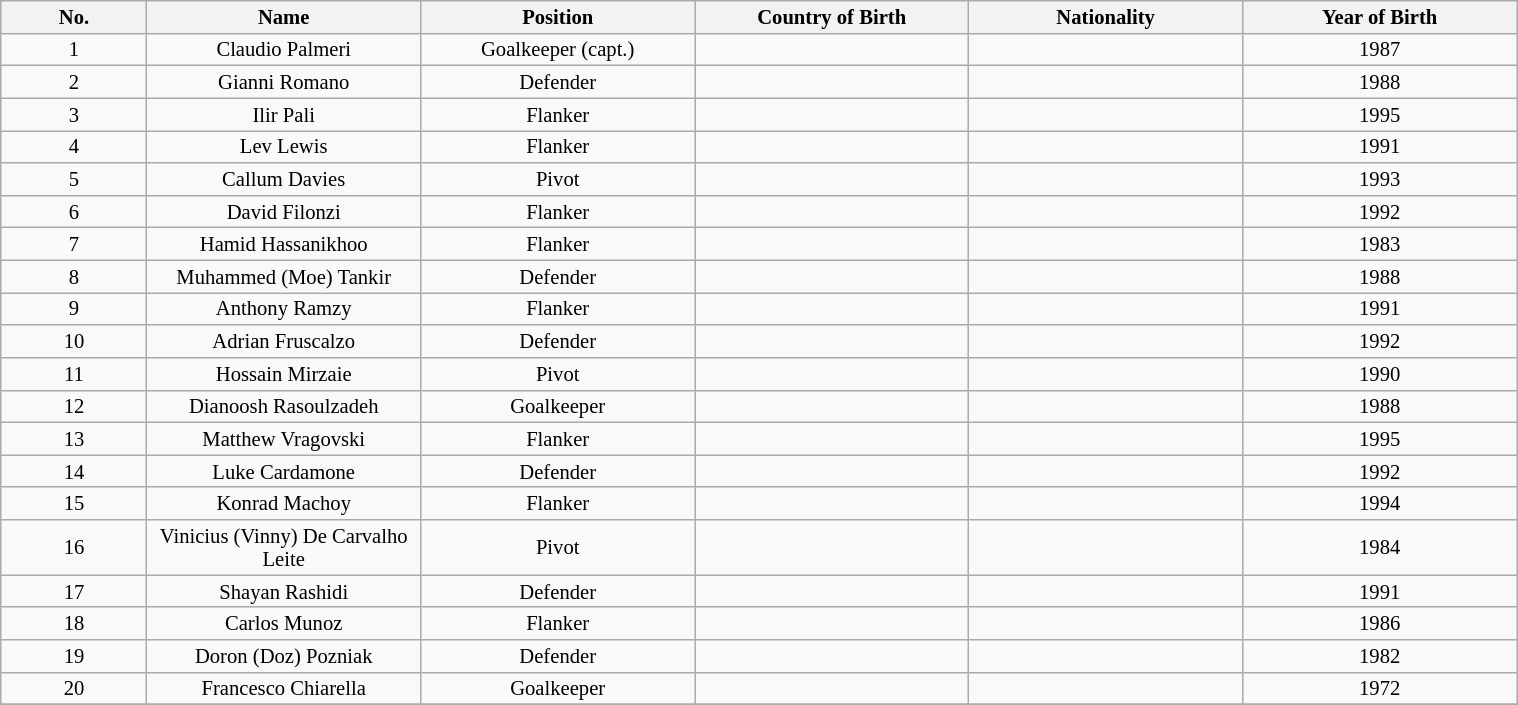<table class="wikitable" style="width: 80%; line-height:110%; font-size: 86%; text-align:center; margin: 1em auto 1em auto;" align="center">
<tr>
<th width="50">No.</th>
<th width="100">Name</th>
<th width="100">Position</th>
<th width="100">Country of Birth</th>
<th width="100">Nationality</th>
<th width="100">Year of Birth</th>
</tr>
<tr>
<td>1</td>
<td>Claudio Palmeri</td>
<td>Goalkeeper (capt.)</td>
<td></td>
<td> </td>
<td>1987</td>
</tr>
<tr>
<td>2</td>
<td>Gianni Romano</td>
<td>Defender</td>
<td></td>
<td></td>
<td>1988</td>
</tr>
<tr>
<td>3</td>
<td>Ilir Pali</td>
<td>Flanker</td>
<td></td>
<td></td>
<td>1995</td>
</tr>
<tr>
<td>4</td>
<td>Lev Lewis</td>
<td>Flanker</td>
<td></td>
<td></td>
<td>1991</td>
</tr>
<tr>
<td>5</td>
<td>Callum Davies</td>
<td>Pivot</td>
<td></td>
<td></td>
<td>1993</td>
</tr>
<tr>
<td>6</td>
<td>David Filonzi</td>
<td>Flanker</td>
<td></td>
<td></td>
<td>1992</td>
</tr>
<tr>
<td>7</td>
<td>Hamid Hassanikhoo</td>
<td>Flanker</td>
<td></td>
<td> </td>
<td>1983</td>
</tr>
<tr>
<td>8</td>
<td>Muhammed (Moe) Tankir</td>
<td>Defender</td>
<td></td>
<td></td>
<td>1988</td>
</tr>
<tr>
<td>9</td>
<td>Anthony Ramzy</td>
<td>Flanker</td>
<td></td>
<td></td>
<td>1991</td>
</tr>
<tr>
<td>10</td>
<td>Adrian Fruscalzo</td>
<td>Defender</td>
<td></td>
<td></td>
<td>1992</td>
</tr>
<tr>
<td>11</td>
<td>Hossain Mirzaie</td>
<td>Pivot</td>
<td></td>
<td></td>
<td>1990</td>
</tr>
<tr>
<td>12</td>
<td>Dianoosh Rasoulzadeh</td>
<td>Goalkeeper</td>
<td></td>
<td></td>
<td>1988</td>
</tr>
<tr>
<td>13</td>
<td>Matthew Vragovski</td>
<td>Flanker</td>
<td></td>
<td></td>
<td>1995</td>
</tr>
<tr>
<td>14</td>
<td>Luke Cardamone</td>
<td>Defender</td>
<td></td>
<td></td>
<td>1992</td>
</tr>
<tr>
<td>15</td>
<td>Konrad Machoy</td>
<td>Flanker</td>
<td></td>
<td></td>
<td>1994</td>
</tr>
<tr>
<td>16</td>
<td>Vinicius (Vinny) De Carvalho Leite</td>
<td>Pivot</td>
<td></td>
<td></td>
<td>1984</td>
</tr>
<tr>
<td>17</td>
<td>Shayan Rashidi</td>
<td>Defender</td>
<td></td>
<td> </td>
<td>1991</td>
</tr>
<tr>
<td>18</td>
<td>Carlos Munoz</td>
<td>Flanker</td>
<td></td>
<td></td>
<td>1986</td>
</tr>
<tr>
<td>19</td>
<td>Doron (Doz) Pozniak</td>
<td>Defender</td>
<td></td>
<td></td>
<td>1982</td>
</tr>
<tr>
<td>20</td>
<td>Francesco Chiarella</td>
<td>Goalkeeper</td>
<td></td>
<td></td>
<td>1972</td>
</tr>
<tr>
</tr>
</table>
